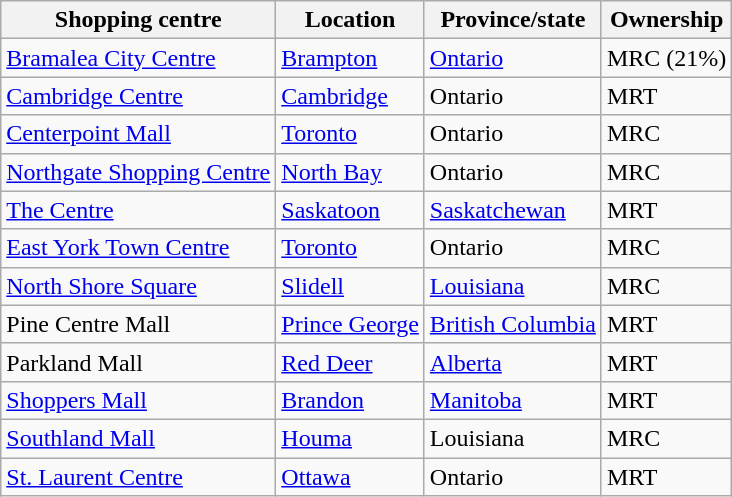<table class="wikitable">
<tr>
<th>Shopping centre</th>
<th>Location</th>
<th>Province/state</th>
<th>Ownership</th>
</tr>
<tr>
<td><a href='#'>Bramalea City Centre</a></td>
<td><a href='#'>Brampton</a></td>
<td><a href='#'>Ontario</a></td>
<td>MRC (21%)</td>
</tr>
<tr>
<td><a href='#'>Cambridge Centre</a></td>
<td><a href='#'>Cambridge</a></td>
<td>Ontario</td>
<td>MRT</td>
</tr>
<tr>
<td><a href='#'>Centerpoint Mall</a></td>
<td><a href='#'>Toronto</a></td>
<td>Ontario</td>
<td>MRC</td>
</tr>
<tr>
<td><a href='#'>Northgate Shopping Centre</a></td>
<td><a href='#'>North Bay</a></td>
<td>Ontario</td>
<td>MRC</td>
</tr>
<tr>
<td><a href='#'>The Centre</a></td>
<td><a href='#'>Saskatoon</a></td>
<td><a href='#'>Saskatchewan</a></td>
<td>MRT</td>
</tr>
<tr>
<td><a href='#'>East York Town Centre</a></td>
<td><a href='#'>Toronto</a></td>
<td>Ontario</td>
<td>MRC</td>
</tr>
<tr>
<td><a href='#'>North Shore Square</a></td>
<td><a href='#'>Slidell</a></td>
<td><a href='#'>Louisiana</a></td>
<td>MRC</td>
</tr>
<tr>
<td>Pine Centre Mall</td>
<td><a href='#'>Prince George</a></td>
<td><a href='#'>British Columbia</a></td>
<td>MRT</td>
</tr>
<tr>
<td>Parkland Mall</td>
<td><a href='#'>Red Deer</a></td>
<td><a href='#'>Alberta</a></td>
<td>MRT</td>
</tr>
<tr>
<td><a href='#'>Shoppers Mall</a></td>
<td><a href='#'>Brandon</a></td>
<td><a href='#'>Manitoba</a></td>
<td>MRT</td>
</tr>
<tr>
<td><a href='#'>Southland Mall</a></td>
<td><a href='#'>Houma</a></td>
<td>Louisiana</td>
<td>MRC</td>
</tr>
<tr>
<td><a href='#'>St. Laurent Centre</a></td>
<td><a href='#'>Ottawa</a></td>
<td>Ontario</td>
<td>MRT</td>
</tr>
</table>
